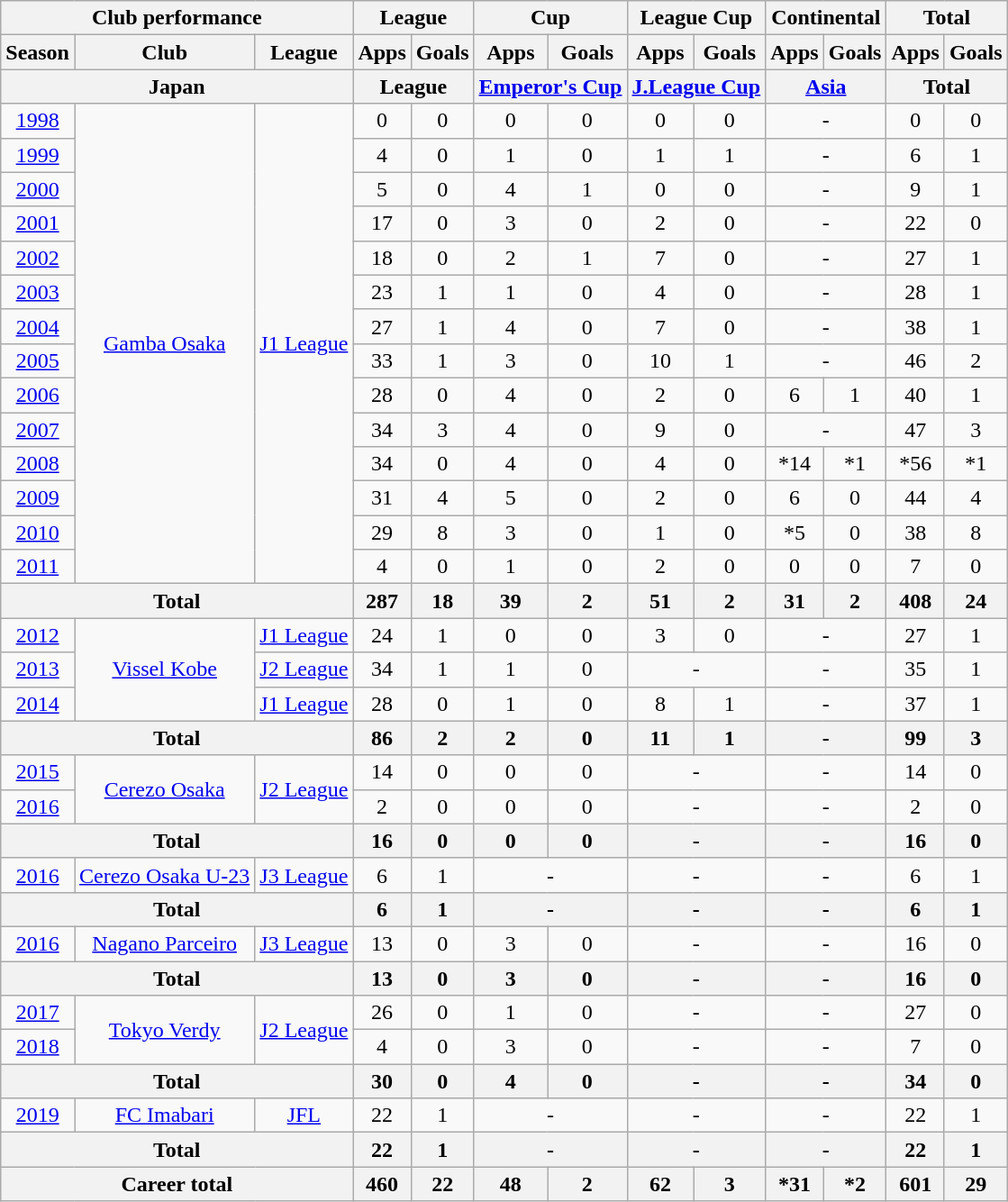<table class="wikitable" style="text-align:center">
<tr>
<th colspan=3>Club performance</th>
<th colspan=2>League</th>
<th colspan=2>Cup</th>
<th colspan=2>League Cup</th>
<th colspan=2>Continental</th>
<th colspan=2>Total</th>
</tr>
<tr>
<th>Season</th>
<th>Club</th>
<th>League</th>
<th>Apps</th>
<th>Goals</th>
<th>Apps</th>
<th>Goals</th>
<th>Apps</th>
<th>Goals</th>
<th>Apps</th>
<th>Goals</th>
<th>Apps</th>
<th>Goals</th>
</tr>
<tr>
<th colspan=3>Japan</th>
<th colspan=2>League</th>
<th colspan=2><a href='#'>Emperor's Cup</a></th>
<th colspan=2><a href='#'>J.League Cup</a></th>
<th colspan=2><a href='#'>Asia</a></th>
<th colspan=2>Total</th>
</tr>
<tr>
<td><a href='#'>1998</a></td>
<td rowspan="14"><a href='#'>Gamba Osaka</a></td>
<td rowspan="14"><a href='#'>J1 League</a></td>
<td>0</td>
<td>0</td>
<td>0</td>
<td>0</td>
<td>0</td>
<td>0</td>
<td colspan="2">-</td>
<td>0</td>
<td>0</td>
</tr>
<tr>
<td><a href='#'>1999</a></td>
<td>4</td>
<td>0</td>
<td>1</td>
<td>0</td>
<td>1</td>
<td>1</td>
<td colspan="2">-</td>
<td>6</td>
<td>1</td>
</tr>
<tr>
<td><a href='#'>2000</a></td>
<td>5</td>
<td>0</td>
<td>4</td>
<td>1</td>
<td>0</td>
<td>0</td>
<td colspan="2">-</td>
<td>9</td>
<td>1</td>
</tr>
<tr>
<td><a href='#'>2001</a></td>
<td>17</td>
<td>0</td>
<td>3</td>
<td>0</td>
<td>2</td>
<td>0</td>
<td colspan="2">-</td>
<td>22</td>
<td>0</td>
</tr>
<tr>
<td><a href='#'>2002</a></td>
<td>18</td>
<td>0</td>
<td>2</td>
<td>1</td>
<td>7</td>
<td>0</td>
<td colspan="2">-</td>
<td>27</td>
<td>1</td>
</tr>
<tr>
<td><a href='#'>2003</a></td>
<td>23</td>
<td>1</td>
<td>1</td>
<td>0</td>
<td>4</td>
<td>0</td>
<td colspan="2">-</td>
<td>28</td>
<td>1</td>
</tr>
<tr>
<td><a href='#'>2004</a></td>
<td>27</td>
<td>1</td>
<td>4</td>
<td>0</td>
<td>7</td>
<td>0</td>
<td colspan="2">-</td>
<td>38</td>
<td>1</td>
</tr>
<tr>
<td><a href='#'>2005</a></td>
<td>33</td>
<td>1</td>
<td>3</td>
<td>0</td>
<td>10</td>
<td>1</td>
<td colspan="2">-</td>
<td>46</td>
<td>2</td>
</tr>
<tr>
<td><a href='#'>2006</a></td>
<td>28</td>
<td>0</td>
<td>4</td>
<td>0</td>
<td>2</td>
<td>0</td>
<td>6</td>
<td>1</td>
<td>40</td>
<td>1</td>
</tr>
<tr>
<td><a href='#'>2007</a></td>
<td>34</td>
<td>3</td>
<td>4</td>
<td>0</td>
<td>9</td>
<td>0</td>
<td colspan="2">-</td>
<td>47</td>
<td>3</td>
</tr>
<tr>
<td><a href='#'>2008</a></td>
<td>34</td>
<td>0</td>
<td>4</td>
<td>0</td>
<td>4</td>
<td>0</td>
<td>*14</td>
<td>*1</td>
<td>*56</td>
<td>*1</td>
</tr>
<tr>
<td><a href='#'>2009</a></td>
<td>31</td>
<td>4</td>
<td>5</td>
<td>0</td>
<td>2</td>
<td>0</td>
<td>6</td>
<td>0</td>
<td>44</td>
<td>4</td>
</tr>
<tr>
<td><a href='#'>2010</a></td>
<td>29</td>
<td>8</td>
<td>3</td>
<td>0</td>
<td>1</td>
<td>0</td>
<td>*5</td>
<td>0</td>
<td>38</td>
<td>8</td>
</tr>
<tr>
<td><a href='#'>2011</a></td>
<td>4</td>
<td>0</td>
<td>1</td>
<td>0</td>
<td>2</td>
<td>0</td>
<td>0</td>
<td>0</td>
<td>7</td>
<td>0</td>
</tr>
<tr>
<th colspan="3">Total</th>
<th>287</th>
<th>18</th>
<th>39</th>
<th>2</th>
<th>51</th>
<th>2</th>
<th>31</th>
<th>2</th>
<th>408</th>
<th>24</th>
</tr>
<tr>
<td><a href='#'>2012</a></td>
<td rowspan="3"><a href='#'>Vissel Kobe</a></td>
<td><a href='#'>J1 League</a></td>
<td>24</td>
<td>1</td>
<td>0</td>
<td>0</td>
<td>3</td>
<td>0</td>
<td colspan="2">-</td>
<td>27</td>
<td>1</td>
</tr>
<tr>
<td><a href='#'>2013</a></td>
<td><a href='#'>J2 League</a></td>
<td>34</td>
<td>1</td>
<td>1</td>
<td>0</td>
<td colspan="2">-</td>
<td colspan="2">-</td>
<td>35</td>
<td>1</td>
</tr>
<tr>
<td><a href='#'>2014</a></td>
<td><a href='#'>J1 League</a></td>
<td>28</td>
<td>0</td>
<td>1</td>
<td>0</td>
<td>8</td>
<td>1</td>
<td colspan="2">-</td>
<td>37</td>
<td>1</td>
</tr>
<tr>
<th colspan="3">Total</th>
<th>86</th>
<th>2</th>
<th>2</th>
<th>0</th>
<th>11</th>
<th>1</th>
<th colspan="2">-</th>
<th>99</th>
<th>3</th>
</tr>
<tr>
<td><a href='#'>2015</a></td>
<td rowspan="2"><a href='#'>Cerezo Osaka</a></td>
<td rowspan="2"><a href='#'>J2 League</a></td>
<td>14</td>
<td>0</td>
<td>0</td>
<td>0</td>
<td colspan="2">-</td>
<td colspan="2">-</td>
<td>14</td>
<td>0</td>
</tr>
<tr>
<td><a href='#'>2016</a></td>
<td>2</td>
<td>0</td>
<td>0</td>
<td>0</td>
<td colspan="2">-</td>
<td colspan="2">-</td>
<td>2</td>
<td>0</td>
</tr>
<tr>
<th colspan="3">Total</th>
<th>16</th>
<th>0</th>
<th>0</th>
<th>0</th>
<th colspan="2">-</th>
<th colspan="2">-</th>
<th>16</th>
<th>0</th>
</tr>
<tr>
<td><a href='#'>2016</a></td>
<td><a href='#'>Cerezo Osaka U-23</a></td>
<td><a href='#'>J3 League</a></td>
<td>6</td>
<td>1</td>
<td colspan="2">-</td>
<td colspan="2">-</td>
<td colspan="2">-</td>
<td>6</td>
<td>1</td>
</tr>
<tr>
<th colspan="3">Total</th>
<th>6</th>
<th>1</th>
<th colspan="2">-</th>
<th colspan="2">-</th>
<th colspan="2">-</th>
<th>6</th>
<th>1</th>
</tr>
<tr>
<td><a href='#'>2016</a></td>
<td><a href='#'>Nagano Parceiro</a></td>
<td><a href='#'>J3 League</a></td>
<td>13</td>
<td>0</td>
<td>3</td>
<td>0</td>
<td colspan="2">-</td>
<td colspan="2">-</td>
<td>16</td>
<td>0</td>
</tr>
<tr>
<th colspan="3">Total</th>
<th>13</th>
<th>0</th>
<th>3</th>
<th>0</th>
<th colspan="2">-</th>
<th colspan="2">-</th>
<th>16</th>
<th>0</th>
</tr>
<tr>
<td><a href='#'>2017</a></td>
<td rowspan="2"><a href='#'>Tokyo Verdy</a></td>
<td rowspan="2"><a href='#'>J2 League</a></td>
<td>26</td>
<td>0</td>
<td>1</td>
<td>0</td>
<td colspan="2">-</td>
<td colspan="2">-</td>
<td>27</td>
<td>0</td>
</tr>
<tr>
<td><a href='#'>2018</a></td>
<td>4</td>
<td>0</td>
<td>3</td>
<td>0</td>
<td colspan="2">-</td>
<td colspan="2">-</td>
<td>7</td>
<td>0</td>
</tr>
<tr>
<th colspan="3">Total</th>
<th>30</th>
<th>0</th>
<th>4</th>
<th>0</th>
<th colspan="2">-</th>
<th colspan="2">-</th>
<th>34</th>
<th>0</th>
</tr>
<tr>
<td><a href='#'>2019</a></td>
<td><a href='#'>FC Imabari</a></td>
<td><a href='#'>JFL</a></td>
<td>22</td>
<td>1</td>
<td colspan="2">-</td>
<td colspan="2">-</td>
<td colspan="2">-</td>
<td>22</td>
<td>1</td>
</tr>
<tr>
<th colspan="3">Total</th>
<th>22</th>
<th>1</th>
<th colspan="2">-</th>
<th colspan="2">-</th>
<th colspan="2">-</th>
<th>22</th>
<th>1</th>
</tr>
<tr>
<th colspan=3>Career total</th>
<th>460</th>
<th>22</th>
<th>48</th>
<th>2</th>
<th>62</th>
<th>3</th>
<th>*31</th>
<th>*2</th>
<th>601</th>
<th>29</th>
</tr>
</table>
